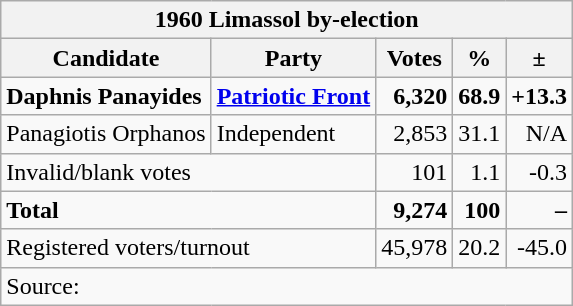<table class=wikitable style=text-align:right>
<tr>
<th colspan=5>1960 Limassol by-election</th>
</tr>
<tr>
<th>Candidate</th>
<th>Party</th>
<th>Votes</th>
<th>%</th>
<th>±</th>
</tr>
<tr>
<td align=left><strong>Daphnis Panayides</strong></td>
<td align=left><strong><a href='#'>Patriotic Front</a></strong></td>
<td><strong>6,320</strong></td>
<td><strong>68.9</strong></td>
<td><strong>+13.3</strong></td>
</tr>
<tr>
<td align=left>Panagiotis Orphanos</td>
<td align=left>Independent</td>
<td>2,853</td>
<td>31.1</td>
<td>N/A</td>
</tr>
<tr>
<td colspan=2 align=left>Invalid/blank votes</td>
<td>101</td>
<td>1.1</td>
<td>-0.3</td>
</tr>
<tr style=font-weight:bold>
<td colspan=2 align=left>Total</td>
<td>9,274</td>
<td>100</td>
<td>–</td>
</tr>
<tr>
<td colspan=2 align=left>Registered voters/turnout</td>
<td>45,978</td>
<td>20.2</td>
<td>-45.0</td>
</tr>
<tr>
<td align=left colspan=5>Source: </td>
</tr>
</table>
